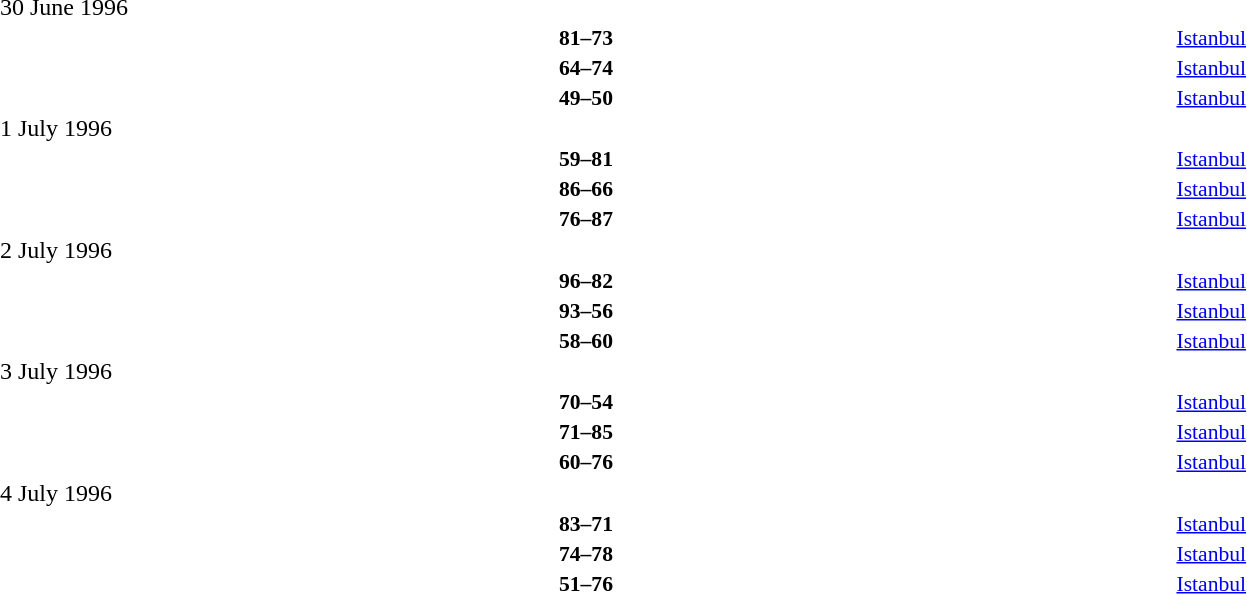<table style="width:100%;" cellspacing="1">
<tr>
<th width=25%></th>
<th width=3%></th>
<th width=6%></th>
<th width=3%></th>
<th width=25%></th>
</tr>
<tr>
<td>30 June 1996</td>
</tr>
<tr style=font-size:90%>
<td align=right><strong></strong></td>
<td></td>
<td align=center><strong>81–73</strong></td>
<td></td>
<td><strong></strong></td>
<td><a href='#'>Istanbul</a></td>
</tr>
<tr style=font-size:90%>
<td align=right><strong></strong></td>
<td></td>
<td align=center><strong>64–74</strong></td>
<td></td>
<td><strong></strong></td>
<td><a href='#'>Istanbul</a></td>
</tr>
<tr style=font-size:90%>
<td align=right><strong></strong></td>
<td></td>
<td align=center><strong>49–50</strong></td>
<td></td>
<td><strong></strong></td>
<td><a href='#'>Istanbul</a></td>
</tr>
<tr>
<td>1 July 1996</td>
</tr>
<tr style=font-size:90%>
<td align=right><strong></strong></td>
<td></td>
<td align=center><strong>59–81</strong></td>
<td></td>
<td><strong></strong></td>
<td><a href='#'>Istanbul</a></td>
</tr>
<tr style=font-size:90%>
<td align=right><strong></strong></td>
<td></td>
<td align=center><strong>86–66</strong></td>
<td></td>
<td><strong></strong></td>
<td><a href='#'>Istanbul</a></td>
</tr>
<tr style=font-size:90%>
<td align=right><strong></strong></td>
<td></td>
<td align=center><strong>76–87</strong></td>
<td></td>
<td><strong></strong></td>
<td><a href='#'>Istanbul</a></td>
</tr>
<tr>
<td>2 July 1996</td>
</tr>
<tr style=font-size:90%>
<td align=right><strong></strong></td>
<td></td>
<td align=center><strong>96–82</strong></td>
<td></td>
<td><strong></strong></td>
<td><a href='#'>Istanbul</a></td>
</tr>
<tr style=font-size:90%>
<td align=right><strong></strong></td>
<td></td>
<td align=center><strong>93–56</strong></td>
<td></td>
<td><strong></strong></td>
<td><a href='#'>Istanbul</a></td>
</tr>
<tr style=font-size:90%>
<td align=right><strong></strong></td>
<td></td>
<td align=center><strong>58–60</strong></td>
<td></td>
<td><strong></strong></td>
<td><a href='#'>Istanbul</a></td>
</tr>
<tr>
<td>3 July 1996</td>
</tr>
<tr style=font-size:90%>
<td align=right><strong></strong></td>
<td></td>
<td align=center><strong>70–54</strong></td>
<td></td>
<td><strong></strong></td>
<td><a href='#'>Istanbul</a></td>
</tr>
<tr style=font-size:90%>
<td align=right><strong></strong></td>
<td></td>
<td align=center><strong>71–85</strong></td>
<td></td>
<td><strong></strong></td>
<td><a href='#'>Istanbul</a></td>
</tr>
<tr style=font-size:90%>
<td align=right><strong></strong></td>
<td></td>
<td align=center><strong>60–76</strong></td>
<td></td>
<td><strong></strong></td>
<td><a href='#'>Istanbul</a></td>
</tr>
<tr>
<td>4 July 1996</td>
</tr>
<tr style=font-size:90%>
<td align=right><strong></strong></td>
<td></td>
<td align=center><strong>83–71</strong></td>
<td></td>
<td><strong></strong></td>
<td><a href='#'>Istanbul</a></td>
</tr>
<tr style=font-size:90%>
<td align=right><strong></strong></td>
<td></td>
<td align=center><strong>74–78</strong></td>
<td></td>
<td><strong></strong></td>
<td><a href='#'>Istanbul</a></td>
</tr>
<tr style=font-size:90%>
<td align=right><strong></strong></td>
<td></td>
<td align=center><strong>51–76</strong></td>
<td></td>
<td><strong></strong></td>
<td><a href='#'>Istanbul</a></td>
</tr>
</table>
